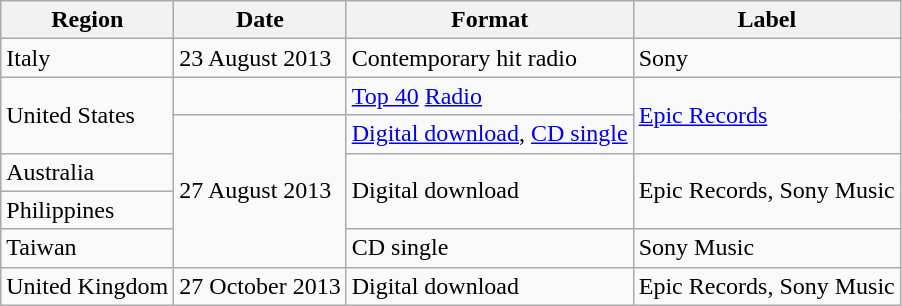<table class=wikitable>
<tr>
<th>Region</th>
<th>Date</th>
<th>Format</th>
<th>Label</th>
</tr>
<tr>
<td>Italy</td>
<td>23 August 2013</td>
<td>Contemporary hit radio</td>
<td>Sony</td>
</tr>
<tr>
<td rowspan="2">United States</td>
<td></td>
<td><a href='#'>Top 40</a> <a href='#'>Radio</a></td>
<td rowspan="2"><a href='#'>Epic Records</a></td>
</tr>
<tr>
<td rowspan="4">27 August 2013</td>
<td><a href='#'>Digital download</a>, <a href='#'>CD single</a></td>
</tr>
<tr>
<td>Australia</td>
<td rowspan="2">Digital download</td>
<td rowspan="2">Epic Records, Sony Music</td>
</tr>
<tr>
<td>Philippines</td>
</tr>
<tr>
<td>Taiwan</td>
<td>CD single</td>
<td>Sony Music</td>
</tr>
<tr>
<td>United Kingdom</td>
<td>27 October 2013</td>
<td>Digital download</td>
<td>Epic Records, Sony Music</td>
</tr>
</table>
